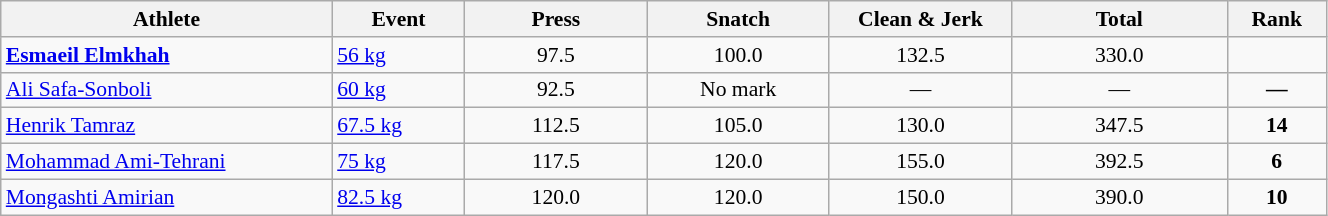<table class="wikitable" width="70%" style="text-align:center; font-size:90%">
<tr>
<th width="20%">Athlete</th>
<th width="8%">Event</th>
<th width="11%">Press</th>
<th width="11%">Snatch</th>
<th width="11%">Clean & Jerk</th>
<th width="13%">Total</th>
<th width="6%">Rank</th>
</tr>
<tr>
<td align="left"><strong><a href='#'>Esmaeil Elmkhah</a></strong></td>
<td align="left"><a href='#'>56 kg</a></td>
<td>97.5</td>
<td>100.0</td>
<td>132.5</td>
<td>330.0</td>
<td></td>
</tr>
<tr>
<td align="left"><a href='#'>Ali Safa-Sonboli</a></td>
<td align="left"><a href='#'>60 kg</a></td>
<td>92.5</td>
<td>No mark</td>
<td>—</td>
<td>—</td>
<td><strong>—</strong></td>
</tr>
<tr>
<td align="left"><a href='#'>Henrik Tamraz</a></td>
<td align="left"><a href='#'>67.5 kg</a></td>
<td>112.5</td>
<td>105.0</td>
<td>130.0</td>
<td>347.5</td>
<td><strong>14</strong></td>
</tr>
<tr>
<td align="left"><a href='#'>Mohammad Ami-Tehrani</a></td>
<td align="left"><a href='#'>75 kg</a></td>
<td>117.5</td>
<td>120.0</td>
<td>155.0</td>
<td>392.5</td>
<td><strong>6</strong></td>
</tr>
<tr>
<td align="left"><a href='#'>Mongashti Amirian</a></td>
<td align="left"><a href='#'>82.5 kg</a></td>
<td>120.0</td>
<td>120.0</td>
<td>150.0</td>
<td>390.0</td>
<td><strong>10</strong></td>
</tr>
</table>
